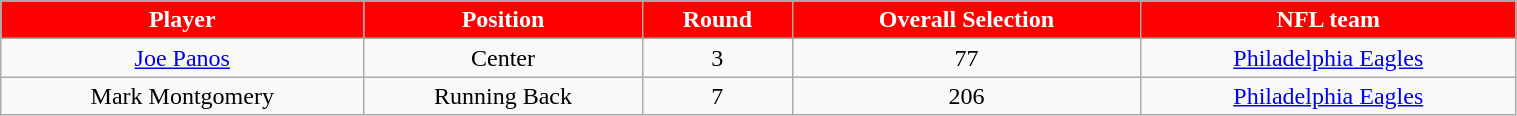<table class="wikitable" width="80%">
<tr align="center"  style="background:red;color:#FFFFFF;">
<td><strong>Player</strong></td>
<td><strong>Position</strong></td>
<td><strong>Round</strong></td>
<td><strong>Overall Selection</strong></td>
<td><strong>NFL team</strong></td>
</tr>
<tr align="center" bgcolor="">
<td><a href='#'>Joe Panos</a></td>
<td>Center</td>
<td>3</td>
<td>77</td>
<td><a href='#'>Philadelphia Eagles</a></td>
</tr>
<tr align="center" bgcolor="">
<td>Mark Montgomery</td>
<td>Running Back</td>
<td>7</td>
<td>206</td>
<td><a href='#'>Philadelphia Eagles</a></td>
</tr>
</table>
